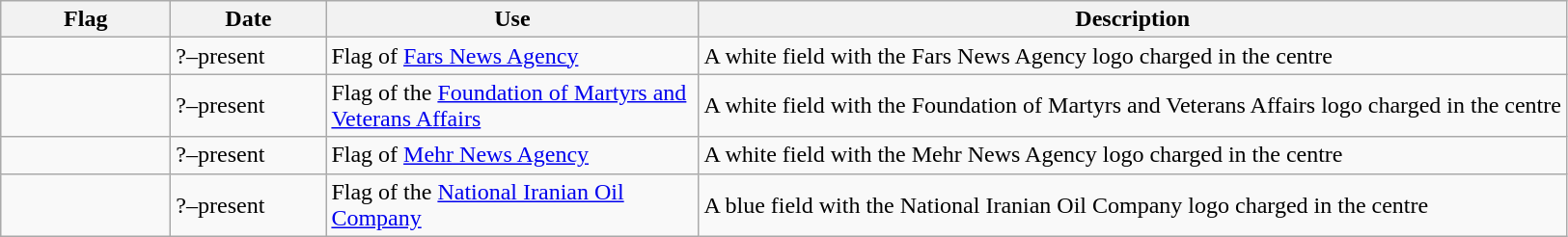<table class="wikitable" style="background:#f9f9f9">
<tr>
<th width="110">Flag</th>
<th width="100">Date</th>
<th width="250">Use</th>
<th widthđ="400">Description</th>
</tr>
<tr>
<td></td>
<td>?–present</td>
<td>Flag of <a href='#'>Fars News Agency</a></td>
<td>A white field with the Fars News Agency logo charged in the centre</td>
</tr>
<tr>
<td></td>
<td>?–present</td>
<td>Flag of the <a href='#'>Foundation of Martyrs and Veterans Affairs</a></td>
<td>A white field with the Foundation of Martyrs and Veterans Affairs logo charged in the centre</td>
</tr>
<tr>
<td></td>
<td>?–present</td>
<td>Flag of <a href='#'>Mehr News Agency</a></td>
<td>A white field with the Mehr News Agency logo charged in the centre</td>
</tr>
<tr>
<td></td>
<td>?–present</td>
<td>Flag of the <a href='#'>National Iranian Oil Company</a></td>
<td>A blue field with the National Iranian Oil Company logo charged in the centre</td>
</tr>
</table>
